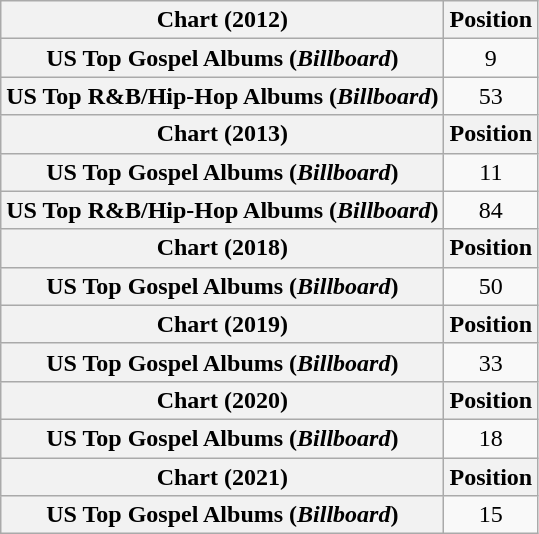<table class="wikitable sortable plainrowheaders" style="text-align:center;">
<tr>
<th scope="col">Chart (2012)</th>
<th scope="col">Position</th>
</tr>
<tr>
<th scope="row">US Top Gospel Albums (<em>Billboard</em>)</th>
<td>9</td>
</tr>
<tr>
<th scope="row">US Top R&B/Hip-Hop Albums (<em>Billboard</em>)</th>
<td>53</td>
</tr>
<tr>
<th scope="col">Chart (2013)</th>
<th scope="col">Position</th>
</tr>
<tr>
<th scope="row">US Top Gospel Albums (<em>Billboard</em>)</th>
<td style="text-align:center">11</td>
</tr>
<tr>
<th scope="row">US Top R&B/Hip-Hop Albums (<em>Billboard</em>)</th>
<td>84</td>
</tr>
<tr>
<th scope="col">Chart (2018)</th>
<th scope="col">Position</th>
</tr>
<tr>
<th scope="row">US Top Gospel Albums (<em>Billboard</em>)</th>
<td>50</td>
</tr>
<tr>
<th scope="col">Chart (2019)</th>
<th scope="col">Position</th>
</tr>
<tr>
<th scope="row">US Top Gospel Albums (<em>Billboard</em>)</th>
<td>33</td>
</tr>
<tr>
<th scope="col">Chart (2020)</th>
<th scope="col">Position</th>
</tr>
<tr>
<th scope="row">US Top Gospel Albums (<em>Billboard</em>)</th>
<td>18</td>
</tr>
<tr>
<th scope="col">Chart (2021)</th>
<th scope="col">Position</th>
</tr>
<tr>
<th scope="row">US Top Gospel Albums (<em>Billboard</em>)</th>
<td>15</td>
</tr>
</table>
